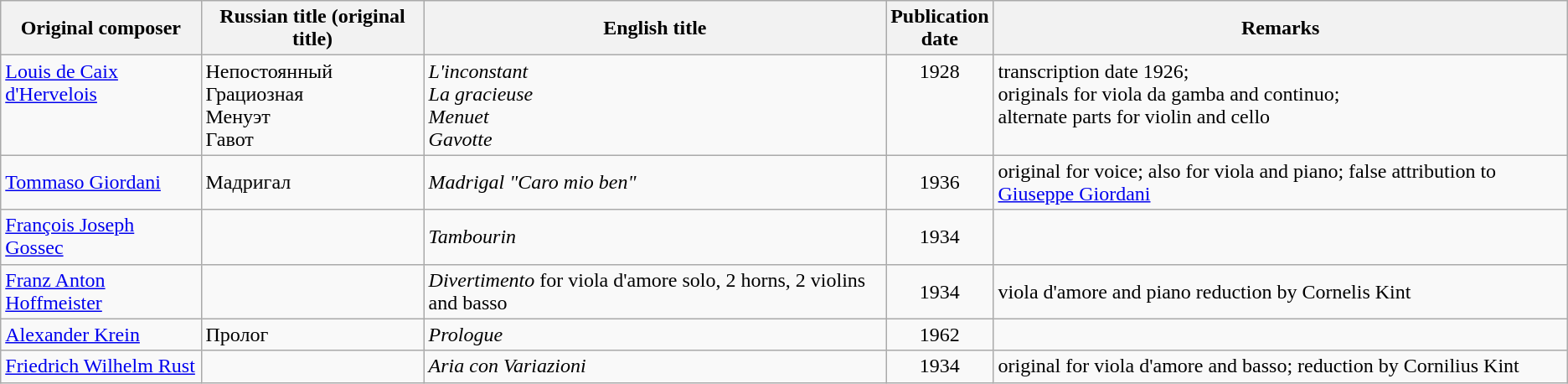<table class="wikitable" style="margins:auto; width=95%;">
<tr>
<th>Original composer</th>
<th>Russian title (original title)</th>
<th>English title</th>
<th width="75">Publication<br>date</th>
<th>Remarks</th>
</tr>
<tr>
<td valign="top"><a href='#'>Louis de Caix d'Hervelois</a></td>
<td>Непостоянный <br> Грациозная <br> Менуэт <br> Гавот</td>
<td><em>L'inconstant</em> <br> <em>La gracieuse</em> <br> <em>Menuet</em> <br> <em>Gavotte</em></td>
<td align=center valign="top">1928</td>
<td valign="top">transcription date 1926; <br> originals for viola da gamba and continuo; <br> alternate parts for violin and cello</td>
</tr>
<tr>
<td><a href='#'>Tommaso Giordani</a></td>
<td>Мадригал</td>
<td><em>Madrigal "Caro mio ben"</em></td>
<td align=center>1936</td>
<td>original for voice; also for viola and piano; false attribution to <a href='#'>Giuseppe Giordani</a></td>
</tr>
<tr>
<td><a href='#'>François Joseph Gossec</a></td>
<td></td>
<td><em>Tambourin</em></td>
<td align=center>1934</td>
<td> </td>
</tr>
<tr>
<td><a href='#'>Franz Anton Hoffmeister</a></td>
<td></td>
<td><em>Divertimento</em> for viola d'amore solo, 2 horns, 2 violins and basso</td>
<td align=center>1934</td>
<td>viola d'amore and piano reduction by Cornelis Kint</td>
</tr>
<tr>
<td><a href='#'>Alexander Krein</a></td>
<td>Пролог</td>
<td><em>Prologue</em></td>
<td align=center>1962</td>
<td> </td>
</tr>
<tr>
<td><a href='#'>Friedrich Wilhelm Rust</a></td>
<td></td>
<td><em>Aria con Variazioni</em></td>
<td align=center>1934</td>
<td>original for viola d'amore and basso; reduction by Cornilius Kint</td>
</tr>
</table>
